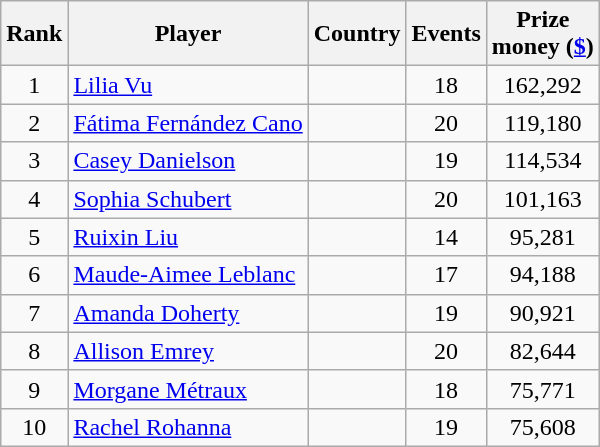<table class="wikitable" style="text-align:center">
<tr>
<th>Rank</th>
<th>Player</th>
<th>Country</th>
<th>Events</th>
<th>Prize <br>money (<a href='#'>$</a>)</th>
</tr>
<tr>
<td>1</td>
<td align=left><a href='#'>Lilia Vu</a></td>
<td align=left></td>
<td>18</td>
<td>162,292</td>
</tr>
<tr>
<td>2</td>
<td align=left><a href='#'>Fátima Fernández Cano</a></td>
<td align=left></td>
<td>20</td>
<td>119,180</td>
</tr>
<tr>
<td>3</td>
<td align=left><a href='#'>Casey Danielson</a></td>
<td align=left></td>
<td>19</td>
<td>114,534</td>
</tr>
<tr>
<td>4</td>
<td align=left><a href='#'>Sophia Schubert</a></td>
<td align=left></td>
<td>20</td>
<td>101,163</td>
</tr>
<tr>
<td>5</td>
<td align=left><a href='#'>Ruixin Liu</a></td>
<td align=left></td>
<td>14</td>
<td>95,281</td>
</tr>
<tr>
<td>6</td>
<td align=left><a href='#'>Maude-Aimee Leblanc</a></td>
<td align=left></td>
<td>17</td>
<td>94,188</td>
</tr>
<tr>
<td>7</td>
<td align=left><a href='#'>Amanda Doherty</a></td>
<td align=left></td>
<td>19</td>
<td>90,921</td>
</tr>
<tr>
<td>8</td>
<td align=left><a href='#'>Allison Emrey</a></td>
<td align=left></td>
<td>20</td>
<td>82,644</td>
</tr>
<tr>
<td>9</td>
<td align=left><a href='#'>Morgane Métraux</a></td>
<td align=left></td>
<td>18</td>
<td>75,771</td>
</tr>
<tr>
<td>10</td>
<td align=left><a href='#'>Rachel Rohanna</a></td>
<td align=left></td>
<td>19</td>
<td>75,608</td>
</tr>
</table>
